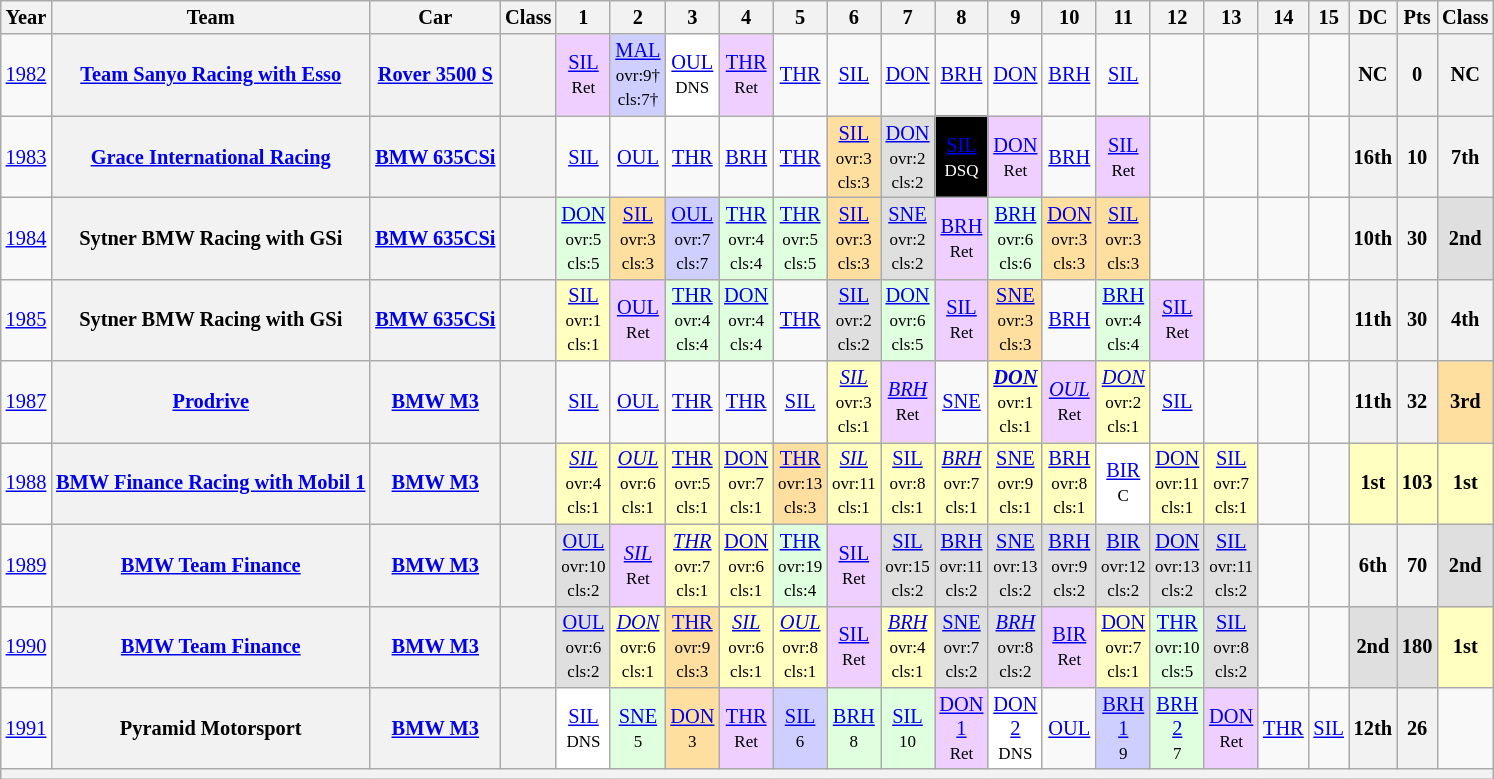<table class="wikitable" style="text-align:center; font-size:85%">
<tr>
<th>Year</th>
<th>Team</th>
<th>Car</th>
<th>Class</th>
<th>1</th>
<th>2</th>
<th>3</th>
<th>4</th>
<th>5</th>
<th>6</th>
<th>7</th>
<th>8</th>
<th>9</th>
<th>10</th>
<th>11</th>
<th>12</th>
<th>13</th>
<th>14</th>
<th>15</th>
<th>DC</th>
<th>Pts</th>
<th>Class</th>
</tr>
<tr>
<td><a href='#'>1982</a></td>
<th><a href='#'>Team Sanyo Racing with Esso</a></th>
<th><a href='#'>Rover 3500 S</a></th>
<th><span></span></th>
<td style="background:#EFCFFF;"><a href='#'>SIL</a><br><small>Ret</small></td>
<td style="background:#CFCFFF;"><a href='#'>MAL</a><br><small>ovr:9†<br>cls:7†</small></td>
<td style="background:#FFFFFF;"><a href='#'>OUL</a><br><small>DNS</small></td>
<td style="background:#EFCFFF;"><a href='#'>THR</a><br><small>Ret</small></td>
<td><a href='#'>THR</a></td>
<td><a href='#'>SIL</a></td>
<td><a href='#'>DON</a></td>
<td><a href='#'>BRH</a></td>
<td><a href='#'>DON</a></td>
<td><a href='#'>BRH</a></td>
<td><a href='#'>SIL</a></td>
<td></td>
<td></td>
<td></td>
<td></td>
<th>NC</th>
<th>0</th>
<th>NC</th>
</tr>
<tr>
<td><a href='#'>1983</a></td>
<th><a href='#'>Grace International Racing</a></th>
<th><a href='#'>BMW 635CSi</a></th>
<th><span></span></th>
<td><a href='#'>SIL</a></td>
<td><a href='#'>OUL</a></td>
<td><a href='#'>THR</a></td>
<td><a href='#'>BRH</a></td>
<td><a href='#'>THR</a></td>
<td style="background:#FFDF9F;"><a href='#'>SIL</a><br><small>ovr:3<br>cls:3</small></td>
<td style="background:#DFDFDF;"><a href='#'>DON</a><br><small>ovr:2<br>cls:2</small></td>
<td style="background:#000000; color:white"><a href='#'><span>SIL</span></a><br><small>DSQ</small></td>
<td style="background:#EFCFFF;"><a href='#'>DON</a><br><small>Ret</small></td>
<td><a href='#'>BRH</a></td>
<td style="background:#EFCFFF;"><a href='#'>SIL</a><br><small>Ret</small></td>
<td></td>
<td></td>
<td></td>
<td></td>
<th>16th</th>
<th>10</th>
<th>7th</th>
</tr>
<tr>
<td><a href='#'>1984</a></td>
<th>Sytner BMW Racing with GSi</th>
<th><a href='#'>BMW 635CSi</a></th>
<th><span></span></th>
<td style="background:#DFFFDF;"><a href='#'>DON</a><br><small>ovr:5<br>cls:5</small></td>
<td style="background:#FFDF9F;"><a href='#'>SIL</a><br><small>ovr:3<br>cls:3</small></td>
<td style="background:#CFCFFF;"><a href='#'>OUL</a><br><small>ovr:7<br>cls:7</small></td>
<td style="background:#DFFFDF;"><a href='#'>THR</a><br><small>ovr:4<br>cls:4</small></td>
<td style="background:#DFFFDF;"><a href='#'>THR</a><br><small>ovr:5<br>cls:5</small></td>
<td style="background:#FFDF9F;"><a href='#'>SIL</a><br><small>ovr:3<br>cls:3</small></td>
<td style="background:#DFDFDF;"><a href='#'>SNE</a><br><small>ovr:2<br>cls:2</small></td>
<td style="background:#EFCFFF;"><a href='#'>BRH</a><br><small>Ret</small></td>
<td style="background:#DFFFDF;"><a href='#'>BRH</a><br><small>ovr:6<br>cls:6</small></td>
<td style="background:#FFDF9F;"><a href='#'>DON</a><br><small>ovr:3<br>cls:3</small></td>
<td style="background:#FFDF9F;"><a href='#'>SIL</a><br><small>ovr:3<br>cls:3</small></td>
<td></td>
<td></td>
<td></td>
<td></td>
<th>10th</th>
<th>30</th>
<td style="background:#DFDFDF;"><strong>2nd</strong></td>
</tr>
<tr>
<td><a href='#'>1985</a></td>
<th>Sytner BMW Racing with GSi</th>
<th><a href='#'>BMW 635CSi</a></th>
<th><span></span></th>
<td style="background:#FFFFBF;"><a href='#'>SIL</a><br><small>ovr:1<br>cls:1</small></td>
<td style="background:#EFCFFF;"><a href='#'>OUL</a><br><small>Ret</small></td>
<td style="background:#DFFFDF;"><a href='#'>THR</a><br><small>ovr:4<br>cls:4</small></td>
<td style="background:#DFFFDF;"><a href='#'>DON</a><br><small>ovr:4<br>cls:4</small></td>
<td><a href='#'>THR</a></td>
<td style="background:#DFDFDF;"><a href='#'>SIL</a><br><small>ovr:2<br>cls:2</small></td>
<td style="background:#DFFFDF;"><a href='#'>DON</a><br><small>ovr:6<br>cls:5</small></td>
<td style="background:#EFCFFF;"><a href='#'>SIL</a><br><small>Ret</small></td>
<td style="background:#FFDF9F;"><a href='#'>SNE</a><br><small>ovr:3<br>cls:3</small></td>
<td><a href='#'>BRH</a></td>
<td style="background:#DFFFDF;"><a href='#'>BRH</a><br><small>ovr:4<br>cls:4</small></td>
<td style="background:#EFCFFF;"><a href='#'>SIL</a><br><small>Ret</small></td>
<td></td>
<td></td>
<td></td>
<th>11th</th>
<th>30</th>
<th>4th</th>
</tr>
<tr>
<td><a href='#'>1987</a></td>
<th><a href='#'>Prodrive</a></th>
<th><a href='#'>BMW M3</a></th>
<th><span></span></th>
<td><a href='#'>SIL</a></td>
<td><a href='#'>OUL</a></td>
<td><a href='#'>THR</a></td>
<td><a href='#'>THR</a></td>
<td><a href='#'>SIL</a></td>
<td style="background:#FFFFBF;"><em><a href='#'>SIL</a></em><br><small>ovr:3<br>cls:1</small></td>
<td style="background:#EFCFFF;"><em><a href='#'>BRH</a></em><br><small>Ret</small></td>
<td><a href='#'>SNE</a></td>
<td style="background:#FFFFBF;"><strong><em><a href='#'>DON</a></em></strong><br><small>ovr:1<br>cls:1</small></td>
<td style="background:#EFCFFF;"><em><a href='#'>OUL</a></em><br><small>Ret</small></td>
<td style="background:#FFFFBF;"><em><a href='#'>DON</a></em><br><small>ovr:2<br>cls:1</small></td>
<td><a href='#'>SIL</a></td>
<td></td>
<td></td>
<td></td>
<th>11th</th>
<th>32</th>
<td style="background:#FFDF9F;"><strong>3rd</strong></td>
</tr>
<tr>
<td><a href='#'>1988</a></td>
<th><a href='#'>BMW Finance Racing with Mobil 1</a></th>
<th><a href='#'>BMW M3</a></th>
<th><span></span></th>
<td style="background:#FFFFBF;"><em><a href='#'>SIL</a></em><br><small>ovr:4<br>cls:1</small></td>
<td style="background:#FFFFBF;"><em><a href='#'>OUL</a></em><br><small>ovr:6<br>cls:1</small></td>
<td style="background:#FFFFBF;"><a href='#'>THR</a><br><small>ovr:5<br>cls:1</small></td>
<td style="background:#FFFFBF;"><a href='#'>DON</a><br><small>ovr:7<br>cls:1</small></td>
<td style="background:#FFDF9F;"><a href='#'>THR</a><br><small>ovr:13<br>cls:3</small></td>
<td style="background:#FFFFBF;"><em><a href='#'>SIL</a></em><br><small>ovr:11<br>cls:1</small></td>
<td style="background:#FFFFBF;"><a href='#'>SIL</a><br><small>ovr:8<br>cls:1</small></td>
<td style="background:#FFFFBF;"><em><a href='#'>BRH</a></em><br><small>ovr:7<br>cls:1</small></td>
<td style="background:#FFFFBF;"><a href='#'>SNE</a><br><small>ovr:9<br>cls:1</small></td>
<td style="background:#FFFFBF;"><a href='#'>BRH</a><br><small>ovr:8<br>cls:1</small></td>
<td style="background:#FFFFFF;"><a href='#'>BIR</a><br><small>C</small></td>
<td style="background:#FFFFBF;"><a href='#'>DON</a><br><small>ovr:11<br>cls:1</small></td>
<td style="background:#FFFFBF;"><a href='#'>SIL</a><br><small>ovr:7<br>cls:1</small></td>
<td></td>
<td></td>
<td style="background:#FFFFBF;"><strong>1st</strong></td>
<td style="background:#FFFFBF;"><strong>103</strong></td>
<td style="background:#FFFFBF;"><strong>1st</strong></td>
</tr>
<tr>
<td><a href='#'>1989</a></td>
<th><a href='#'>BMW Team Finance</a></th>
<th><a href='#'>BMW M3</a></th>
<th><span></span></th>
<td style="background:#DFDFDF;"><a href='#'>OUL</a><br><small>ovr:10<br>cls:2</small></td>
<td style="background:#EFCFFF;"><em><a href='#'>SIL</a></em><br><small>Ret</small></td>
<td style="background:#FFFFBF;"><em><a href='#'>THR</a></em><br><small>ovr:7<br>cls:1</small></td>
<td style="background:#FFFFBF;"><a href='#'>DON</a><br><small>ovr:6<br>cls:1</small></td>
<td style="background:#DFFFDF;"><a href='#'>THR</a><br><small>ovr:19<br>cls:4</small></td>
<td style="background:#EFCFFF;"><a href='#'>SIL</a><br><small>Ret</small></td>
<td style="background:#DFDFDF;"><a href='#'>SIL</a><br><small>ovr:15<br>cls:2</small></td>
<td style="background:#DFDFDF;"><a href='#'>BRH</a><br><small>ovr:11<br>cls:2</small></td>
<td style="background:#DFDFDF;"><a href='#'>SNE</a><br><small>ovr:13<br>cls:2</small></td>
<td style="background:#DFDFDF;"><a href='#'>BRH</a><br><small>ovr:9<br>cls:2</small></td>
<td style="background:#DFDFDF;"><a href='#'>BIR</a><br><small>ovr:12<br>cls:2</small></td>
<td style="background:#DFDFDF;"><a href='#'>DON</a><br><small>ovr:13<br>cls:2</small></td>
<td style="background:#DFDFDF;"><a href='#'>SIL</a><br><small>ovr:11<br>cls:2</small></td>
<td></td>
<td></td>
<th>6th</th>
<th>70</th>
<td style="background:#DFDFDF;"><strong>2nd</strong></td>
</tr>
<tr>
<td><a href='#'>1990</a></td>
<th><a href='#'>BMW Team Finance</a></th>
<th><a href='#'>BMW M3</a></th>
<th><span></span></th>
<td style="background:#DFDFDF;"><a href='#'>OUL</a><br><small>ovr:6<br>cls:2</small></td>
<td style="background:#FFFFBF;"><em><a href='#'>DON</a></em><br><small>ovr:6<br>cls:1</small></td>
<td style="background:#FFDF9F;"><a href='#'>THR</a><br><small>ovr:9<br>cls:3</small></td>
<td style="background:#FFFFBF;"><em><a href='#'>SIL</a></em><br><small>ovr:6<br>cls:1</small></td>
<td style="background:#FFFFBF;"><em><a href='#'>OUL</a></em><br><small>ovr:8<br>cls:1</small></td>
<td style="background:#EFCFFF;"><a href='#'>SIL</a><br><small>Ret</small></td>
<td style="background:#FFFFBF;"><em><a href='#'>BRH</a></em><br><small>ovr:4<br>cls:1</small></td>
<td style="background:#DFDFDF;"><a href='#'>SNE</a><br><small>ovr:7<br>cls:2</small></td>
<td style="background:#DFDFDF;"><em><a href='#'>BRH</a></em><br><small>ovr:8<br>cls:2</small></td>
<td style="background:#EFCFFF;"><a href='#'>BIR</a><br><small>Ret</small></td>
<td style="background:#FFFFBF;"><a href='#'>DON</a><br><small>ovr:7<br>cls:1</small></td>
<td style="background:#DFFFDF;"><a href='#'>THR</a><br><small>ovr:10<br>cls:5</small></td>
<td style="background:#DFDFDF;"><a href='#'>SIL</a><br><small>ovr:8<br>cls:2</small></td>
<td></td>
<td></td>
<td style="background:#DFDFDF;"><strong>2nd</strong></td>
<td style="background:#DFDFDF;"><strong>180</strong></td>
<td style="background:#FFFFBF;"><strong>1st</strong></td>
</tr>
<tr>
<td><a href='#'>1991</a></td>
<th>Pyramid Motorsport</th>
<th><a href='#'>BMW M3</a></th>
<th></th>
<td style="background:#FFFFFF;"><a href='#'>SIL</a><br><small>DNS</small></td>
<td style="background:#DFFFDF;"><a href='#'>SNE</a><br><small>5</small></td>
<td style="background:#FFDF9F;"><a href='#'>DON</a><br><small>3</small></td>
<td style="background:#EFCFFF;"><a href='#'>THR</a><br><small>Ret</small></td>
<td style="background:#CFCFFF;"><a href='#'>SIL</a><br><small>6</small></td>
<td style="background:#DFFFDF;"><a href='#'>BRH</a><br><small>8</small></td>
<td style="background:#DFFFDF;"><a href='#'>SIL</a><br><small>10</small></td>
<td style="background:#EFCFFF;"><a href='#'>DON<br>1</a><br><small>Ret</small></td>
<td style="background:#FFFFFF;"><a href='#'>DON<br>2</a><br><small>DNS</small></td>
<td><a href='#'>OUL</a></td>
<td style="background:#CFCFFF;"><a href='#'>BRH<br>1</a><br><small>9</small></td>
<td style="background:#DFFFDF;"><a href='#'>BRH<br>2</a><br><small>7</small></td>
<td style="background:#EFCFFF;"><a href='#'>DON</a><br><small>Ret</small></td>
<td><a href='#'>THR</a></td>
<td><a href='#'>SIL</a></td>
<th>12th</th>
<th>26</th>
<td></td>
</tr>
<tr>
<th colspan="22"></th>
</tr>
</table>
